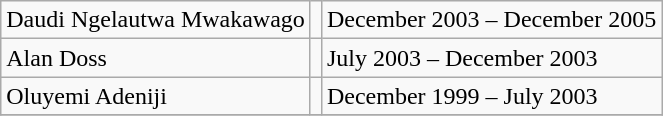<table class="wikitable">
<tr>
<td>Daudi Ngelautwa Mwakawago</td>
<td></td>
<td>December 2003 – December 2005</td>
</tr>
<tr>
<td>Alan Doss</td>
<td></td>
<td>July 2003 – December 2003</td>
</tr>
<tr>
<td>Oluyemi Adeniji</td>
<td></td>
<td>December 1999 – July 2003</td>
</tr>
<tr>
</tr>
</table>
